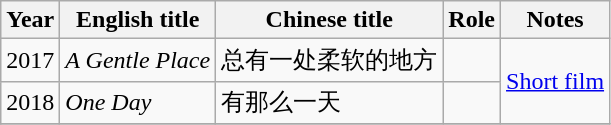<table class="wikitable sortable">
<tr>
<th>Year</th>
<th>English title</th>
<th>Chinese title</th>
<th>Role</th>
<th>Notes</th>
</tr>
<tr>
<td>2017</td>
<td><em>A Gentle Place</em></td>
<td>总有一处柔软的地方</td>
<td></td>
<td rowspan=2><a href='#'>Short film</a></td>
</tr>
<tr>
<td>2018</td>
<td><em>One Day</em></td>
<td>有那么一天</td>
<td></td>
</tr>
<tr>
</tr>
</table>
